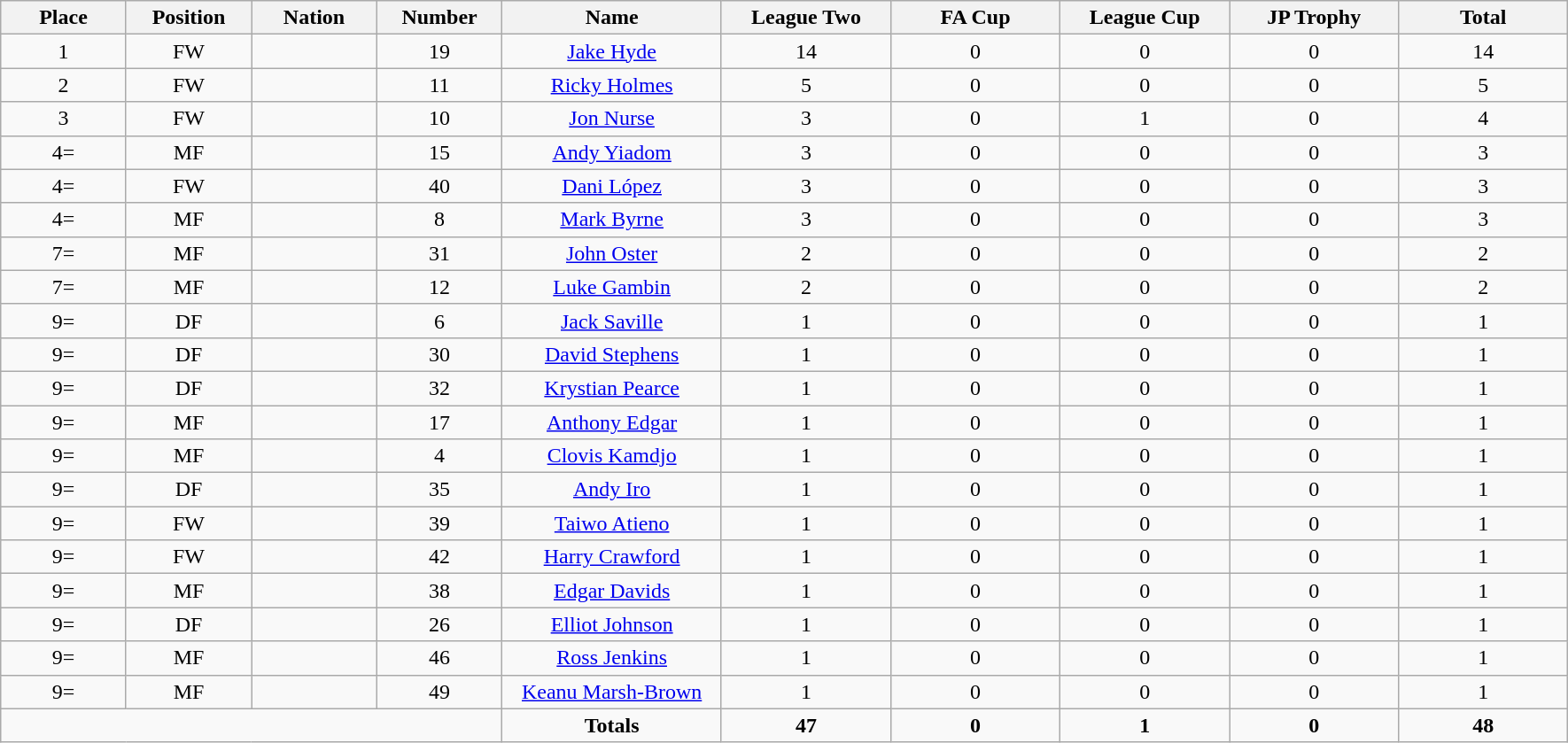<table class="wikitable" style="width=100%; text-align:center;">
<tr>
<th width=8%>Place</th>
<th width=8%>Position</th>
<th width=8%>Nation</th>
<th width=8%>Number</th>
<th width=14%>Name</th>
<th width=120>League Two</th>
<th width=120>FA Cup</th>
<th width=120>League Cup</th>
<th width=120>JP Trophy</th>
<th width=120>Total</th>
</tr>
<tr>
<td>1</td>
<td>FW</td>
<td></td>
<td>19</td>
<td><a href='#'>Jake Hyde</a></td>
<td>14</td>
<td>0</td>
<td>0</td>
<td>0</td>
<td>14</td>
</tr>
<tr>
<td>2</td>
<td>FW</td>
<td></td>
<td>11</td>
<td><a href='#'>Ricky Holmes</a></td>
<td>5</td>
<td>0</td>
<td>0</td>
<td>0</td>
<td>5</td>
</tr>
<tr>
<td>3</td>
<td>FW</td>
<td></td>
<td>10</td>
<td><a href='#'>Jon Nurse</a></td>
<td>3</td>
<td>0</td>
<td>1</td>
<td>0</td>
<td>4</td>
</tr>
<tr>
<td>4=</td>
<td>MF</td>
<td></td>
<td>15</td>
<td><a href='#'>Andy Yiadom</a></td>
<td>3</td>
<td>0</td>
<td>0</td>
<td>0</td>
<td>3</td>
</tr>
<tr>
<td>4=</td>
<td>FW</td>
<td></td>
<td>40</td>
<td><a href='#'>Dani López</a></td>
<td>3</td>
<td>0</td>
<td>0</td>
<td>0</td>
<td>3</td>
</tr>
<tr>
<td>4=</td>
<td>MF</td>
<td></td>
<td>8</td>
<td><a href='#'>Mark Byrne</a></td>
<td>3</td>
<td>0</td>
<td>0</td>
<td>0</td>
<td>3</td>
</tr>
<tr>
<td>7=</td>
<td>MF</td>
<td></td>
<td>31</td>
<td><a href='#'>John Oster</a></td>
<td>2</td>
<td>0</td>
<td>0</td>
<td>0</td>
<td>2</td>
</tr>
<tr>
<td>7=</td>
<td>MF</td>
<td></td>
<td>12</td>
<td><a href='#'>Luke Gambin</a></td>
<td>2</td>
<td>0</td>
<td>0</td>
<td>0</td>
<td>2</td>
</tr>
<tr>
<td>9=</td>
<td>DF</td>
<td></td>
<td>6</td>
<td><a href='#'>Jack Saville</a></td>
<td>1</td>
<td>0</td>
<td>0</td>
<td>0</td>
<td>1</td>
</tr>
<tr>
<td>9=</td>
<td>DF</td>
<td></td>
<td>30</td>
<td><a href='#'>David Stephens</a></td>
<td>1</td>
<td>0</td>
<td>0</td>
<td>0</td>
<td>1</td>
</tr>
<tr>
<td>9=</td>
<td>DF</td>
<td></td>
<td>32</td>
<td><a href='#'>Krystian Pearce</a></td>
<td>1</td>
<td>0</td>
<td>0</td>
<td>0</td>
<td>1</td>
</tr>
<tr>
<td>9=</td>
<td>MF</td>
<td></td>
<td>17</td>
<td><a href='#'>Anthony Edgar</a></td>
<td>1</td>
<td>0</td>
<td>0</td>
<td>0</td>
<td>1</td>
</tr>
<tr>
<td>9=</td>
<td>MF</td>
<td></td>
<td>4</td>
<td><a href='#'>Clovis Kamdjo</a></td>
<td>1</td>
<td>0</td>
<td>0</td>
<td>0</td>
<td>1</td>
</tr>
<tr>
<td>9=</td>
<td>DF</td>
<td></td>
<td>35</td>
<td><a href='#'>Andy Iro</a></td>
<td>1</td>
<td>0</td>
<td>0</td>
<td>0</td>
<td>1</td>
</tr>
<tr>
<td>9=</td>
<td>FW</td>
<td></td>
<td>39</td>
<td><a href='#'>Taiwo Atieno</a></td>
<td>1</td>
<td>0</td>
<td>0</td>
<td>0</td>
<td>1</td>
</tr>
<tr>
<td>9=</td>
<td>FW</td>
<td></td>
<td>42</td>
<td><a href='#'>Harry Crawford</a></td>
<td>1</td>
<td>0</td>
<td>0</td>
<td>0</td>
<td>1</td>
</tr>
<tr>
<td>9=</td>
<td>MF</td>
<td></td>
<td>38</td>
<td><a href='#'>Edgar Davids</a></td>
<td>1</td>
<td>0</td>
<td>0</td>
<td>0</td>
<td>1</td>
</tr>
<tr>
<td>9=</td>
<td>DF</td>
<td></td>
<td>26</td>
<td><a href='#'>Elliot Johnson</a></td>
<td>1</td>
<td>0</td>
<td>0</td>
<td>0</td>
<td>1</td>
</tr>
<tr>
<td>9=</td>
<td>MF</td>
<td></td>
<td>46</td>
<td><a href='#'>Ross Jenkins</a></td>
<td>1</td>
<td>0</td>
<td>0</td>
<td>0</td>
<td>1</td>
</tr>
<tr>
<td>9=</td>
<td>MF</td>
<td></td>
<td>49</td>
<td><a href='#'>Keanu Marsh-Brown</a></td>
<td>1</td>
<td>0</td>
<td>0</td>
<td>0</td>
<td>1</td>
</tr>
<tr>
<td colspan="4"></td>
<td><strong>Totals</strong></td>
<td><strong>47</strong></td>
<td><strong>0</strong></td>
<td><strong>1</strong></td>
<td><strong>0</strong></td>
<td><strong>48</strong></td>
</tr>
</table>
